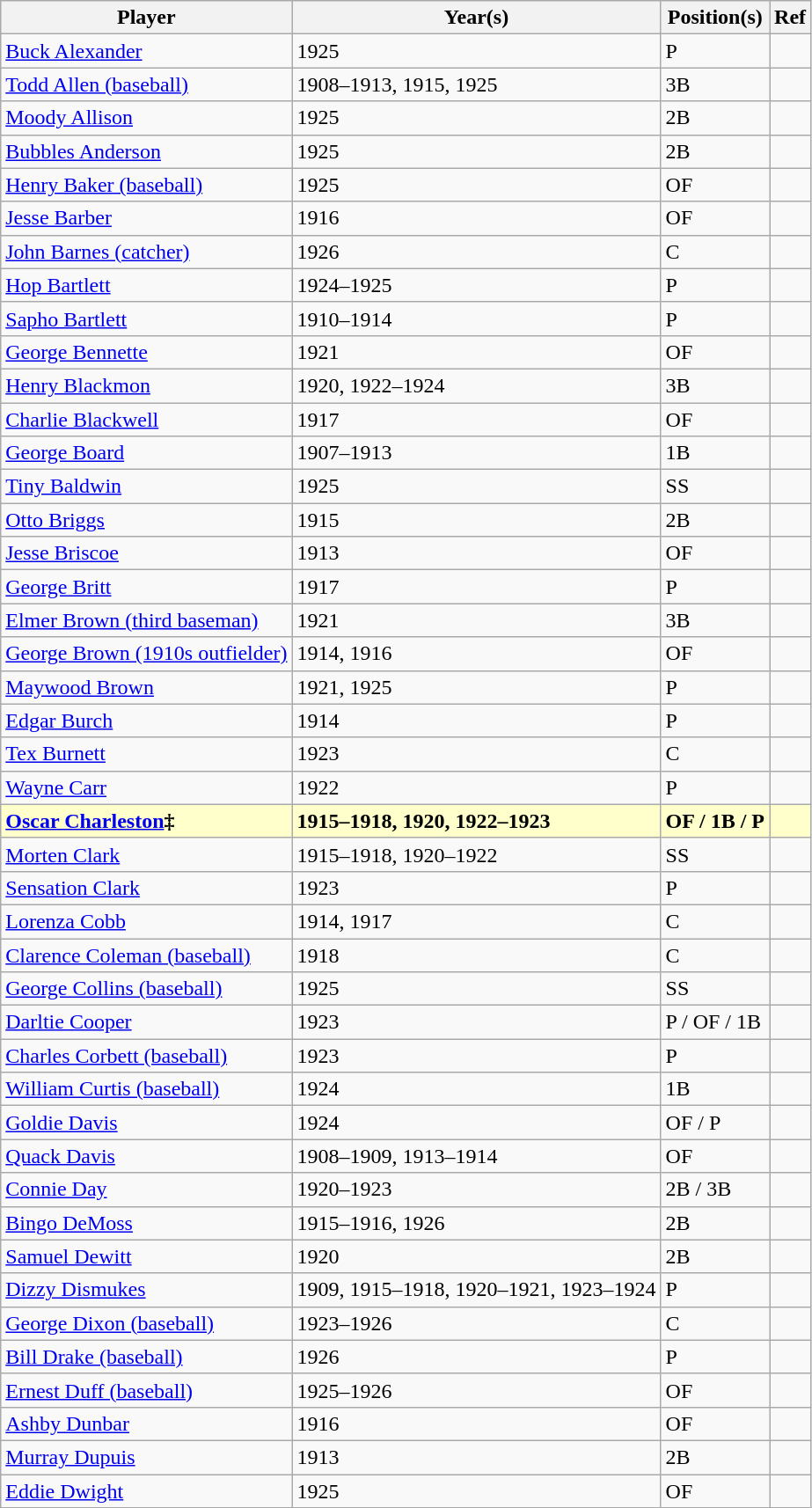<table class="wikitable">
<tr>
<th>Player</th>
<th>Year(s)</th>
<th>Position(s)</th>
<th>Ref</th>
</tr>
<tr>
<td><a href='#'>Buck Alexander</a></td>
<td>1925</td>
<td>P</td>
<td></td>
</tr>
<tr>
<td><a href='#'>Todd Allen (baseball)</a></td>
<td>1908–1913, 1915, 1925</td>
<td>3B</td>
<td></td>
</tr>
<tr>
<td><a href='#'>Moody Allison</a></td>
<td>1925</td>
<td>2B</td>
<td></td>
</tr>
<tr>
<td><a href='#'>Bubbles Anderson</a></td>
<td>1925</td>
<td>2B</td>
<td></td>
</tr>
<tr>
<td><a href='#'>Henry Baker (baseball)</a></td>
<td>1925</td>
<td>OF</td>
<td></td>
</tr>
<tr>
<td><a href='#'>Jesse Barber</a></td>
<td>1916</td>
<td>OF</td>
<td></td>
</tr>
<tr>
<td><a href='#'>John Barnes (catcher)</a></td>
<td>1926</td>
<td>C</td>
<td></td>
</tr>
<tr>
<td><a href='#'>Hop Bartlett</a></td>
<td>1924–1925</td>
<td>P</td>
<td></td>
</tr>
<tr>
<td><a href='#'>Sapho Bartlett</a></td>
<td>1910–1914</td>
<td>P</td>
<td></td>
</tr>
<tr>
<td><a href='#'>George Bennette</a></td>
<td>1921</td>
<td>OF</td>
<td></td>
</tr>
<tr>
<td><a href='#'>Henry Blackmon</a></td>
<td>1920, 1922–1924</td>
<td>3B</td>
<td></td>
</tr>
<tr>
<td><a href='#'>Charlie Blackwell</a></td>
<td>1917</td>
<td>OF</td>
<td></td>
</tr>
<tr>
<td><a href='#'>George Board</a></td>
<td>1907–1913</td>
<td>1B</td>
<td></td>
</tr>
<tr>
<td><a href='#'>Tiny Baldwin</a></td>
<td>1925</td>
<td>SS</td>
<td></td>
</tr>
<tr>
<td><a href='#'>Otto Briggs</a></td>
<td>1915</td>
<td>2B</td>
<td></td>
</tr>
<tr>
<td><a href='#'>Jesse Briscoe</a></td>
<td>1913</td>
<td>OF</td>
<td></td>
</tr>
<tr>
<td><a href='#'>George Britt</a></td>
<td>1917</td>
<td>P</td>
<td></td>
</tr>
<tr>
<td><a href='#'>Elmer Brown (third baseman)</a></td>
<td>1921</td>
<td>3B</td>
<td></td>
</tr>
<tr>
<td><a href='#'>George Brown (1910s outfielder)</a></td>
<td>1914, 1916</td>
<td>OF</td>
<td></td>
</tr>
<tr>
<td><a href='#'>Maywood Brown</a></td>
<td>1921, 1925</td>
<td>P</td>
<td></td>
</tr>
<tr>
<td><a href='#'>Edgar Burch</a></td>
<td>1914</td>
<td>P</td>
<td></td>
</tr>
<tr>
<td><a href='#'>Tex Burnett</a></td>
<td>1923</td>
<td>C</td>
<td></td>
</tr>
<tr>
<td><a href='#'>Wayne Carr</a></td>
<td>1922</td>
<td>P</td>
<td></td>
</tr>
<tr style="background:#FFFFCC;">
<td><strong><a href='#'>Oscar Charleston</a>‡</strong></td>
<td><strong>1915–1918, 1920, 1922–1923</strong></td>
<td><strong>OF / 1B / P</strong></td>
<td><strong></strong></td>
</tr>
<tr>
<td><a href='#'>Morten Clark</a></td>
<td>1915–1918, 1920–1922</td>
<td>SS</td>
<td></td>
</tr>
<tr>
<td><a href='#'>Sensation Clark</a></td>
<td>1923</td>
<td>P</td>
<td></td>
</tr>
<tr>
<td><a href='#'>Lorenza Cobb</a></td>
<td>1914, 1917</td>
<td>C</td>
<td></td>
</tr>
<tr>
<td><a href='#'>Clarence Coleman (baseball)</a></td>
<td>1918</td>
<td>C</td>
<td></td>
</tr>
<tr>
<td><a href='#'>George Collins (baseball)</a></td>
<td>1925</td>
<td>SS</td>
<td></td>
</tr>
<tr>
<td><a href='#'>Darltie Cooper</a></td>
<td>1923</td>
<td>P / OF / 1B</td>
<td></td>
</tr>
<tr>
<td><a href='#'>Charles Corbett (baseball)</a></td>
<td>1923</td>
<td>P</td>
<td></td>
</tr>
<tr>
<td><a href='#'>William Curtis (baseball)</a></td>
<td>1924</td>
<td>1B</td>
<td></td>
</tr>
<tr>
<td><a href='#'>Goldie Davis</a></td>
<td>1924</td>
<td>OF / P</td>
<td></td>
</tr>
<tr>
<td><a href='#'>Quack Davis</a></td>
<td>1908–1909, 1913–1914</td>
<td>OF</td>
<td></td>
</tr>
<tr>
<td><a href='#'>Connie Day</a></td>
<td>1920–1923</td>
<td>2B / 3B</td>
<td></td>
</tr>
<tr>
<td><a href='#'>Bingo DeMoss</a></td>
<td>1915–1916, 1926</td>
<td>2B</td>
<td></td>
</tr>
<tr>
<td><a href='#'>Samuel Dewitt</a></td>
<td>1920</td>
<td>2B</td>
<td></td>
</tr>
<tr>
<td><a href='#'>Dizzy Dismukes</a></td>
<td>1909, 1915–1918, 1920–1921, 1923–1924</td>
<td>P</td>
<td></td>
</tr>
<tr>
<td><a href='#'>George Dixon (baseball)</a></td>
<td>1923–1926</td>
<td>C</td>
<td></td>
</tr>
<tr>
<td><a href='#'>Bill Drake (baseball)</a></td>
<td>1926</td>
<td>P</td>
<td></td>
</tr>
<tr>
<td><a href='#'>Ernest Duff (baseball)</a></td>
<td>1925–1926</td>
<td>OF</td>
<td></td>
</tr>
<tr>
<td><a href='#'>Ashby Dunbar</a></td>
<td>1916</td>
<td>OF</td>
<td></td>
</tr>
<tr>
<td><a href='#'>Murray Dupuis</a></td>
<td>1913</td>
<td>2B</td>
<td></td>
</tr>
<tr>
<td><a href='#'>Eddie Dwight</a></td>
<td>1925</td>
<td>OF</td>
<td></td>
</tr>
</table>
